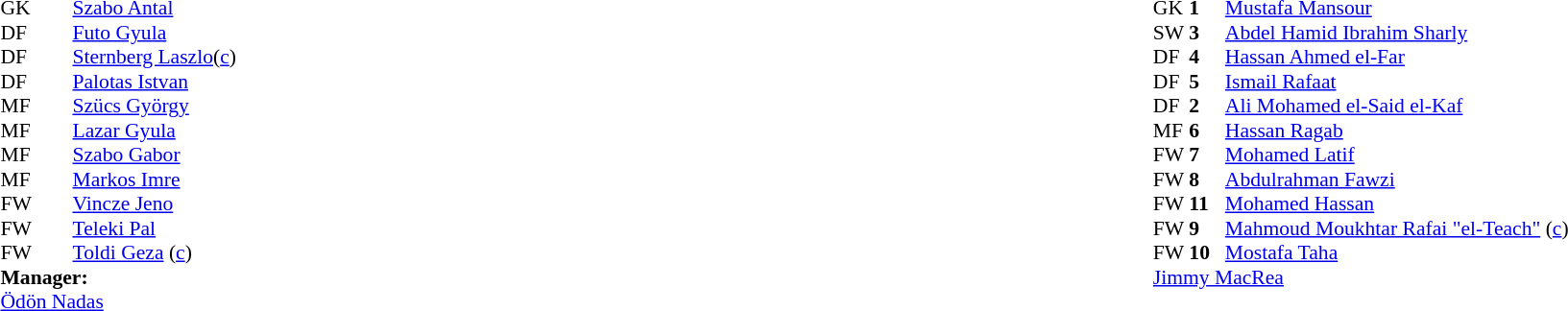<table width="100%">
<tr>
<td valign="top" width="50%"><br><table style="font-size: 90%" cellspacing="0" cellpadding="0">
<tr>
<th width="25"></th>
<th width="25"></th>
</tr>
<tr>
<td>GK</td>
<td></td>
<td><a href='#'>Szabo Antal</a></td>
</tr>
<tr>
<td>DF</td>
<td></td>
<td><a href='#'>Futo Gyula</a></td>
</tr>
<tr>
<td>DF</td>
<td></td>
<td><a href='#'>Sternberg Laszlo</a>(<a href='#'>c</a>)</td>
</tr>
<tr>
<td>DF</td>
<td></td>
<td><a href='#'>Palotas Istvan</a></td>
</tr>
<tr>
<td>MF</td>
<td></td>
<td><a href='#'>Szücs György</a></td>
</tr>
<tr>
<td>MF</td>
<td></td>
<td><a href='#'>Lazar Gyula</a></td>
</tr>
<tr>
<td>MF</td>
<td></td>
<td><a href='#'>Szabo Gabor</a></td>
</tr>
<tr>
<td>MF</td>
<td></td>
<td><a href='#'>Markos Imre</a></td>
<td></td>
</tr>
<tr>
<td>FW</td>
<td></td>
<td><a href='#'>Vincze Jeno</a></td>
<td></td>
</tr>
<tr>
<td>FW</td>
<td></td>
<td><a href='#'>Teleki Pal</a></td>
</tr>
<tr>
<td>FW</td>
<td></td>
<td><a href='#'>Toldi Geza</a> (<a href='#'>c</a>)</td>
</tr>
<tr>
<td colspan=3><strong>Manager:</strong></td>
</tr>
<tr>
<td colspan="4"><a href='#'>Ödön Nadas</a></td>
</tr>
</table>
</td>
<td valign="top" width="50%"><br><table style="font-size: 90%" cellspacing="0" cellpadding="0" align=center>
<tr>
<th width="25"></th>
<th width="25"></th>
</tr>
<tr>
<td>GK</td>
<td><strong>1</strong></td>
<td><a href='#'>Mustafa Mansour</a></td>
</tr>
<tr>
<td>SW</td>
<td><strong>3</strong></td>
<td><a href='#'>Abdel Hamid Ibrahim Sharly</a></td>
</tr>
<tr>
<td>DF</td>
<td><strong>4</strong></td>
<td><a href='#'>Hassan Ahmed el-Far</a></td>
</tr>
<tr>
<td>DF</td>
<td><strong>5</strong></td>
<td><a href='#'>Ismail Rafaat</a></td>
</tr>
<tr>
<td>DF</td>
<td><strong>2</strong></td>
<td><a href='#'>Ali Mohamed el-Said el-Kaf</a></td>
</tr>
<tr>
<td>MF</td>
<td><strong>6</strong></td>
<td><a href='#'>Hassan Ragab</a></td>
</tr>
<tr>
<td>FW</td>
<td><strong>7</strong></td>
<td><a href='#'>Mohamed Latif</a></td>
</tr>
<tr>
<td>FW</td>
<td><strong>8</strong></td>
<td><a href='#'>Abdulrahman Fawzi</a></td>
</tr>
<tr>
<td>FW</td>
<td><strong>11</strong></td>
<td><a href='#'>Mohamed Hassan</a></td>
</tr>
<tr>
<td>FW</td>
<td><strong>9</strong></td>
<td><a href='#'>Mahmoud Moukhtar Rafai "el-Teach"</a> (<a href='#'>c</a>)</td>
</tr>
<tr>
<td>FW</td>
<td><strong>10</strong></td>
<td><a href='#'>Mostafa Taha</a></td>
</tr>
<tr>
<td colspan="4"><a href='#'>Jimmy MacRea</a></td>
</tr>
</table>
</td>
</tr>
</table>
